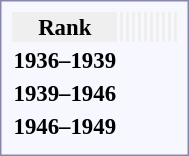<table style="border:1px solid #8888aa; background-color:#f7f8ff; padding:5px; font-size:95%; margin: 0px 12px 12px 0px; text-align:center">
<tr style="background:#efefef;">
<td><strong>Rank</strong></td>
<td colspan=4><br></td>
<td colspan=2><br></td>
<td colspan=4><br></td>
<td colspan=2><br></td>
<td colspan=2><br></td>
<td colspan=2><br></td>
<td colspan=2><br></td>
<td colspan=2><br></td>
<td colspan=2><br></td>
<td colspan=2><br></td>
</tr>
<tr>
<td><strong>1936–1939</strong></td>
<td colspan=4 rowspan=2></td>
<td colspan=2></td>
<td colspan=4></td>
<td colspan=2></td>
<td colspan=2></td>
<td colspan=2></td>
<td colspan=2></td>
<td colspan=2></td>
<td colspan=2></td>
<td colspan=2></td>
</tr>
<tr>
<td><strong>1939–1946</strong></td>
<td colspan=2></td>
<td colspan=4></td>
<td colspan=2></td>
<td colspan=2></td>
<td colspan=2></td>
<td colspan=2></td>
<td colspan=2></td>
<td colspan=2></td>
<td colspan=2></td>
</tr>
<tr>
<td><strong>1946–1949</strong></td>
<td colspan=4></td>
<td colspan=2></td>
<td colspan=4></td>
<td colspan=2></td>
<td colspan=2></td>
<td colspan=2></td>
<td colspan=2></td>
<td colspan=2></td>
<td colspan=2></td>
<td colspan=2></td>
</tr>
<tr>
</tr>
</table>
